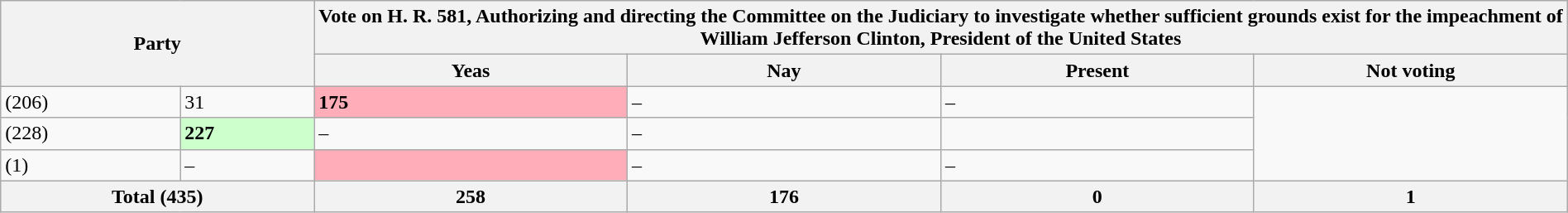<table class="wikitable" style="width:100%">
<tr>
<th style="width:20%;" colspan="2" rowspan="2">Party</th>
<th colspan="4">Vote on H. R. 581, Authorizing and directing the Committee on the Judiciary to investigate whether sufficient grounds exist for the impeachment of William Jefferson Clinton, President of the United States</th>
</tr>
<tr>
<th style="width:20%;">Yeas</th>
<th style="width:20%;">Nay</th>
<th style="width:20%;">Present</th>
<th style="width:20%;">Not voting</th>
</tr>
<tr>
<td> (206)</td>
<td>31</td>
<td style="background-color:#FFAEB9;"><strong>175</strong></td>
<td>–</td>
<td>–</td>
</tr>
<tr>
<td> (228)</td>
<td style="background-color:#CCFFCC;"><strong>227</strong></td>
<td>–</td>
<td>–</td>
<td></td>
</tr>
<tr>
<td> (1)</td>
<td>–</td>
<td style="background-color:#FFAEB9;"></td>
<td>–</td>
<td>–</td>
</tr>
<tr>
<th colspan="2">Total (435)</th>
<th>258</th>
<th>176</th>
<th>0</th>
<th>1</th>
</tr>
</table>
